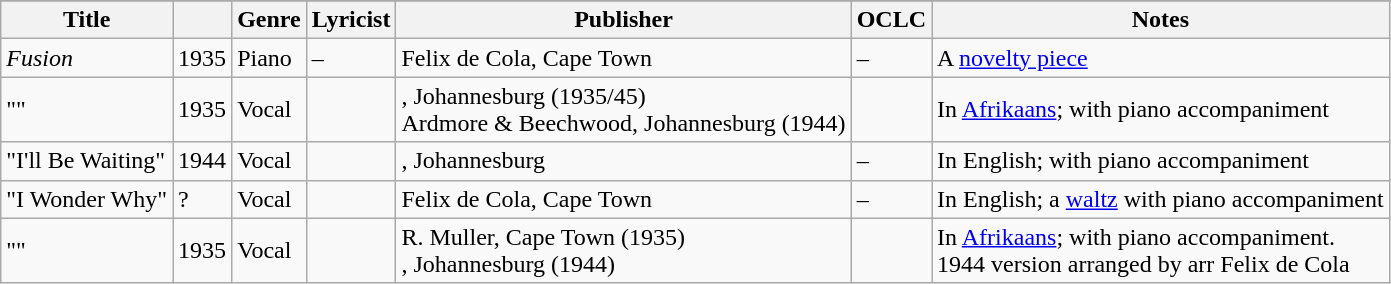<table class = "wikitable sortable plainrowheaders">
<tr>
</tr>
<tr>
<th scope="col">Title</th>
<th scope="col"></th>
<th scope="col">Genre</th>
<th scope="col">Lyricist</th>
<th scope="col">Publisher</th>
<th scope="col">OCLC</th>
<th scope="col" class="unsortable">Notes</th>
</tr>
<tr>
<td data-sort-value="Fusion"><em>Fusion</em></td>
<td>1935</td>
<td>Piano</td>
<td data-sort-value="ZZZZ">–</td>
<td>Felix de Cola, Cape Town</td>
<td data-sort-value="ZZZZ">–</td>
<td>A <a href='#'>novelty piece</a></td>
</tr>
<tr>
<td data-sort-value="Heimwee">""<br></td>
<td>1935</td>
<td>Vocal</td>
<td></td>
<td>, Johannesburg (1935/45)<br>Ardmore & Beechwood, Johannesburg (1944)</td>
<td><br></td>
<td>In <a href='#'>Afrikaans</a>; with piano accompaniment</td>
</tr>
<tr>
<td data-sort-value="I'll Be Waiting">"I'll Be Waiting"</td>
<td>1944</td>
<td>Vocal</td>
<td></td>
<td>, Johannesburg</td>
<td data-sort-value="ZZZZ">–</td>
<td>In English; with piano accompaniment</td>
</tr>
<tr>
<td data-sort-value="I Wonder Why">"I Wonder Why"</td>
<td data-sort-value="ZZZZ">?</td>
<td>Vocal</td>
<td></td>
<td>Felix de Cola, Cape Town</td>
<td data-sort-value="ZZZZ">–</td>
<td>In English; a <a href='#'>waltz</a> with piano accompaniment</td>
</tr>
<tr>
<td data-sort-value="Onthou">""<br></td>
<td>1935</td>
<td>Vocal</td>
<td></td>
<td>R. Muller, Cape Town (1935)<br>, Johannesburg (1944)</td>
<td></td>
<td>In <a href='#'>Afrikaans</a>; with piano accompaniment.<br>1944 version arranged by arr Felix de Cola</td>
</tr>
</table>
